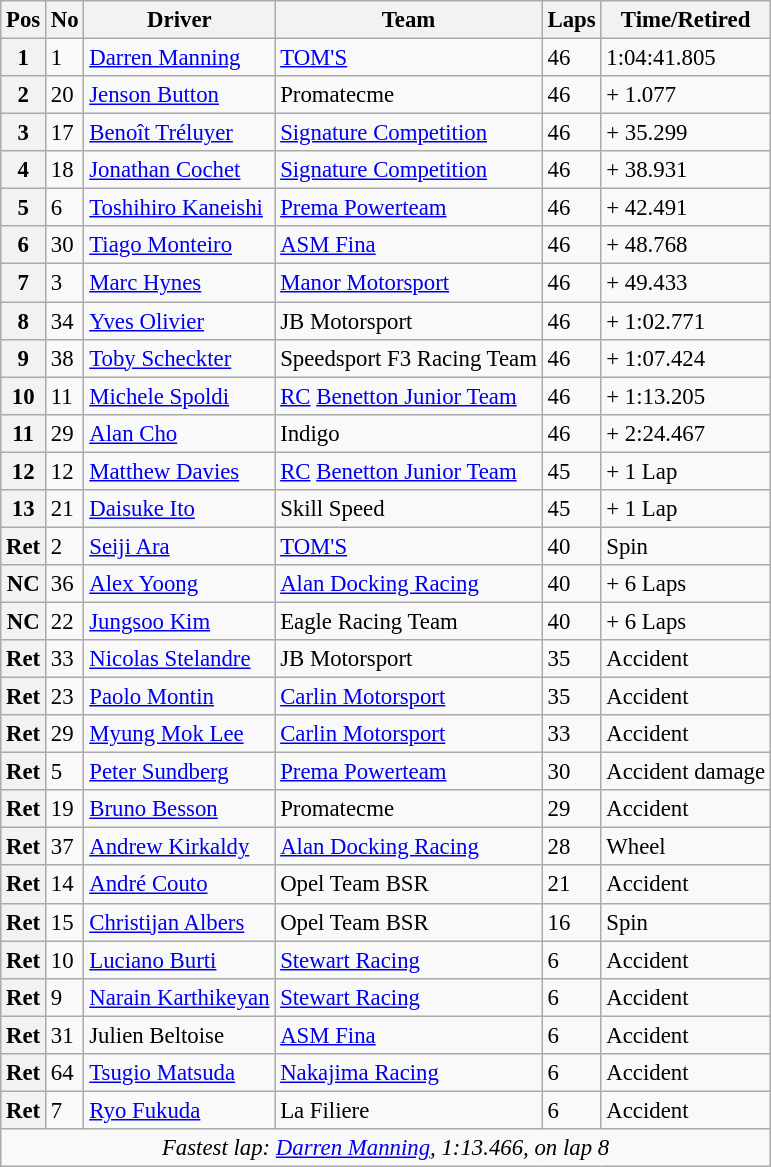<table class="wikitable" style="font-size: 95%;">
<tr>
<th>Pos</th>
<th>No</th>
<th>Driver</th>
<th>Team</th>
<th>Laps</th>
<th>Time/Retired</th>
</tr>
<tr>
<th>1</th>
<td>1</td>
<td> <a href='#'>Darren Manning</a></td>
<td><a href='#'>TOM'S</a></td>
<td>46</td>
<td>1:04:41.805</td>
</tr>
<tr>
<th>2</th>
<td>20</td>
<td> <a href='#'>Jenson Button</a></td>
<td>Promatecme</td>
<td>46</td>
<td>+ 1.077</td>
</tr>
<tr>
<th>3</th>
<td>17</td>
<td> <a href='#'>Benoît Tréluyer</a></td>
<td><a href='#'>Signature Competition</a></td>
<td>46</td>
<td>+ 35.299</td>
</tr>
<tr>
<th>4</th>
<td>18</td>
<td> <a href='#'>Jonathan Cochet</a></td>
<td><a href='#'>Signature Competition</a></td>
<td>46</td>
<td>+ 38.931</td>
</tr>
<tr>
<th>5</th>
<td>6</td>
<td> <a href='#'>Toshihiro Kaneishi</a></td>
<td><a href='#'>Prema Powerteam</a></td>
<td>46</td>
<td>+ 42.491</td>
</tr>
<tr>
<th>6</th>
<td>30</td>
<td> <a href='#'>Tiago Monteiro</a></td>
<td><a href='#'>ASM Fina</a></td>
<td>46</td>
<td>+ 48.768</td>
</tr>
<tr>
<th>7</th>
<td>3</td>
<td> <a href='#'>Marc Hynes</a></td>
<td><a href='#'>Manor Motorsport</a></td>
<td>46</td>
<td>+ 49.433</td>
</tr>
<tr>
<th>8</th>
<td>34</td>
<td> <a href='#'>Yves Olivier</a></td>
<td>JB Motorsport</td>
<td>46</td>
<td>+ 1:02.771</td>
</tr>
<tr>
<th>9</th>
<td>38</td>
<td> <a href='#'>Toby Scheckter</a></td>
<td>Speedsport F3 Racing Team</td>
<td>46</td>
<td>+ 1:07.424</td>
</tr>
<tr>
<th>10</th>
<td>11</td>
<td> <a href='#'>Michele Spoldi</a></td>
<td><a href='#'>RC</a> <a href='#'>Benetton Junior Team</a></td>
<td>46</td>
<td>+ 1:13.205</td>
</tr>
<tr>
<th>11</th>
<td>29</td>
<td> <a href='#'>Alan Cho</a></td>
<td>Indigo</td>
<td>46</td>
<td>+ 2:24.467</td>
</tr>
<tr>
<th>12</th>
<td>12</td>
<td> <a href='#'>Matthew Davies</a></td>
<td><a href='#'>RC</a> <a href='#'>Benetton Junior Team</a></td>
<td>45</td>
<td>+ 1 Lap</td>
</tr>
<tr>
<th>13</th>
<td>21</td>
<td> <a href='#'>Daisuke Ito</a></td>
<td>Skill Speed</td>
<td>45</td>
<td>+ 1 Lap</td>
</tr>
<tr>
<th>Ret</th>
<td>2</td>
<td> <a href='#'>Seiji Ara</a></td>
<td><a href='#'>TOM'S</a></td>
<td>40</td>
<td>Spin</td>
</tr>
<tr>
<th>NC</th>
<td>36</td>
<td> <a href='#'>Alex Yoong</a></td>
<td><a href='#'>Alan Docking Racing</a></td>
<td>40</td>
<td>+ 6 Laps</td>
</tr>
<tr>
<th>NC</th>
<td>22</td>
<td> <a href='#'>Jungsoo Kim</a></td>
<td>Eagle Racing Team</td>
<td>40</td>
<td>+ 6 Laps</td>
</tr>
<tr>
<th>Ret</th>
<td>33</td>
<td> <a href='#'>Nicolas Stelandre</a></td>
<td>JB Motorsport</td>
<td>35</td>
<td>Accident</td>
</tr>
<tr>
<th>Ret</th>
<td>23</td>
<td> <a href='#'>Paolo Montin</a></td>
<td><a href='#'>Carlin Motorsport</a></td>
<td>35</td>
<td>Accident</td>
</tr>
<tr>
<th>Ret</th>
<td>29</td>
<td> <a href='#'>Myung Mok Lee</a></td>
<td><a href='#'>Carlin Motorsport</a></td>
<td>33</td>
<td>Accident</td>
</tr>
<tr>
<th>Ret</th>
<td>5</td>
<td> <a href='#'>Peter Sundberg</a></td>
<td><a href='#'>Prema Powerteam</a></td>
<td>30</td>
<td>Accident damage</td>
</tr>
<tr>
<th>Ret</th>
<td>19</td>
<td> <a href='#'>Bruno Besson</a></td>
<td>Promatecme</td>
<td>29</td>
<td>Accident</td>
</tr>
<tr>
<th>Ret</th>
<td>37</td>
<td> <a href='#'>Andrew Kirkaldy</a></td>
<td><a href='#'>Alan Docking Racing</a></td>
<td>28</td>
<td>Wheel</td>
</tr>
<tr>
<th>Ret</th>
<td>14</td>
<td> <a href='#'>André Couto</a></td>
<td>Opel Team BSR</td>
<td>21</td>
<td>Accident</td>
</tr>
<tr>
<th>Ret</th>
<td>15</td>
<td> <a href='#'>Christijan Albers</a></td>
<td>Opel Team BSR</td>
<td>16</td>
<td>Spin</td>
</tr>
<tr>
<th>Ret</th>
<td>10</td>
<td> <a href='#'>Luciano Burti</a></td>
<td><a href='#'>Stewart Racing</a></td>
<td>6</td>
<td>Accident</td>
</tr>
<tr>
<th>Ret</th>
<td>9</td>
<td> <a href='#'>Narain Karthikeyan</a></td>
<td><a href='#'>Stewart Racing</a></td>
<td>6</td>
<td>Accident</td>
</tr>
<tr>
<th>Ret</th>
<td>31</td>
<td> Julien Beltoise</td>
<td><a href='#'>ASM Fina</a></td>
<td>6</td>
<td>Accident</td>
</tr>
<tr>
<th>Ret</th>
<td>64</td>
<td> <a href='#'>Tsugio Matsuda</a></td>
<td><a href='#'>Nakajima Racing</a></td>
<td>6</td>
<td>Accident</td>
</tr>
<tr>
<th>Ret</th>
<td>7</td>
<td> <a href='#'>Ryo Fukuda</a></td>
<td>La Filiere</td>
<td>6</td>
<td>Accident</td>
</tr>
<tr>
<td colspan=7 align=center><em>Fastest lap: <a href='#'>Darren Manning</a>, 1:13.466,  on lap 8</em></td>
</tr>
</table>
